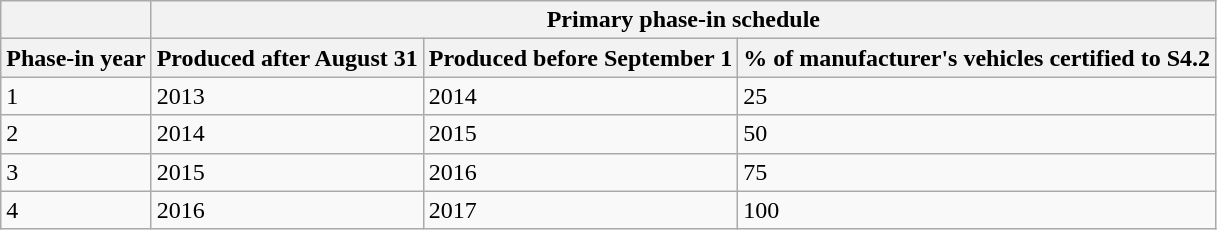<table class="wikitable" Style="text-align:wrap text">
<tr>
<th></th>
<th colspan=4>Primary phase-in schedule</th>
</tr>
<tr>
<th>Phase-in year</th>
<th>Produced after August 31</th>
<th>Produced before September 1</th>
<th>% of manufacturer's vehicles certified to S4.2</th>
</tr>
<tr>
<td>1</td>
<td>2013</td>
<td>2014</td>
<td>25</td>
</tr>
<tr>
<td>2</td>
<td>2014</td>
<td>2015</td>
<td>50</td>
</tr>
<tr>
<td>3</td>
<td>2015</td>
<td>2016</td>
<td>75</td>
</tr>
<tr>
<td>4</td>
<td>2016</td>
<td>2017</td>
<td>100</td>
</tr>
</table>
